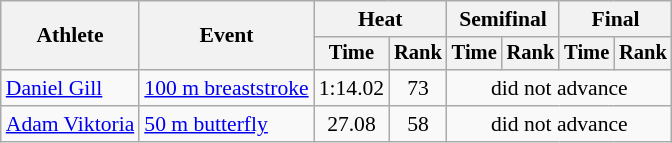<table class=wikitable style="font-size:90%">
<tr>
<th rowspan="2">Athlete</th>
<th rowspan="2">Event</th>
<th colspan="2">Heat</th>
<th colspan="2">Semifinal</th>
<th colspan="2">Final</th>
</tr>
<tr style="font-size:95%">
<th>Time</th>
<th>Rank</th>
<th>Time</th>
<th>Rank</th>
<th>Time</th>
<th>Rank</th>
</tr>
<tr align=center>
<td align=left><a href='#'>Daniel Gill</a></td>
<td align=left><a href='#'>100 m breaststroke</a></td>
<td>1:14.02</td>
<td>73</td>
<td colspan=4>did not advance</td>
</tr>
<tr align=center>
<td align=left><a href='#'>Adam Viktoria</a></td>
<td align=left><a href='#'>50 m butterfly</a></td>
<td>27.08</td>
<td>58</td>
<td colspan=4>did not advance</td>
</tr>
</table>
